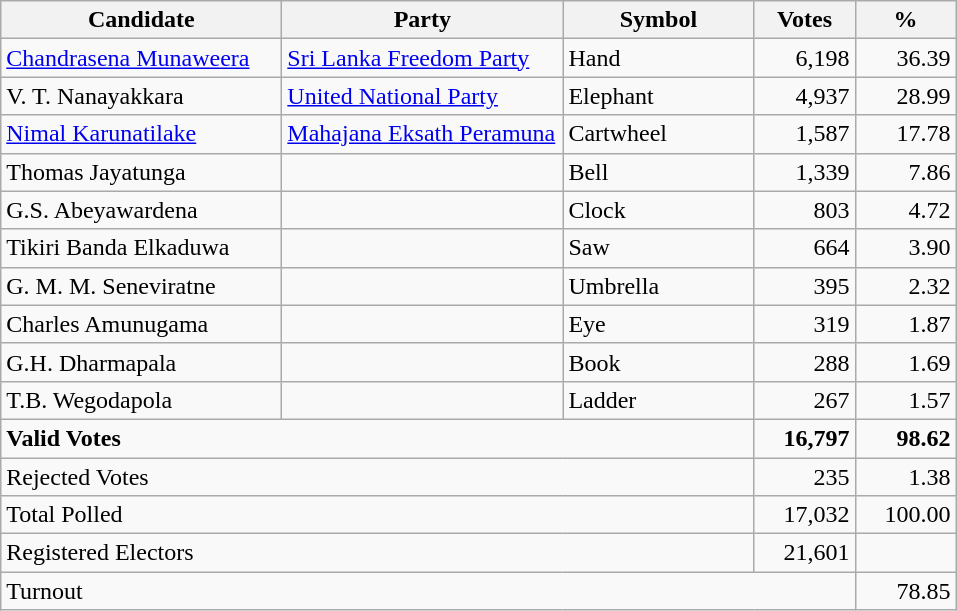<table class="wikitable" border="1" style="text-align:right;">
<tr>
<th align=left width="180">Candidate</th>
<th align=left width="180">Party</th>
<th align=left width="120">Symbol</th>
<th align=left width="60">Votes</th>
<th align=left width="60">%</th>
</tr>
<tr>
<td align=left><a href='#'>Chandrasena Munaweera</a></td>
<td align=left><a href='#'>Sri Lanka Freedom Party</a></td>
<td align=left>Hand</td>
<td align=right>6,198</td>
<td align=right>36.39</td>
</tr>
<tr>
<td align=left>V. T. Nanayakkara</td>
<td align=left><a href='#'>United National Party</a></td>
<td align=left>Elephant</td>
<td align=right>4,937</td>
<td align=right>28.99</td>
</tr>
<tr>
<td align=left><a href='#'>Nimal Karunatilake</a></td>
<td align=left><a href='#'>Mahajana Eksath Peramuna</a></td>
<td align=left>Cartwheel</td>
<td align=right>1,587</td>
<td align=right>17.78</td>
</tr>
<tr>
<td align=left>Thomas Jayatunga</td>
<td align=left></td>
<td align=left>Bell</td>
<td align=right>1,339</td>
<td align=right>7.86</td>
</tr>
<tr>
<td align=left>G.S. Abeyawardena</td>
<td align=left></td>
<td align=left>Clock</td>
<td align=right>803</td>
<td align=right>4.72</td>
</tr>
<tr>
<td align=left>Tikiri Banda Elkaduwa</td>
<td align=left></td>
<td align=left>Saw</td>
<td align=right>664</td>
<td align=right>3.90</td>
</tr>
<tr>
<td align=left>G. M. M. Seneviratne</td>
<td align=left></td>
<td align=left>Umbrella</td>
<td align=right>395</td>
<td align=right>2.32</td>
</tr>
<tr>
<td align=left>Charles Amunugama</td>
<td align=left></td>
<td align=left>Eye</td>
<td align=right>319</td>
<td align=right>1.87</td>
</tr>
<tr>
<td align=left>G.H. Dharmapala</td>
<td align=left></td>
<td align=left>Book</td>
<td align=right>288</td>
<td align=right>1.69</td>
</tr>
<tr>
<td align=left>T.B. Wegodapola</td>
<td align=left></td>
<td align=left>Ladder</td>
<td align=right>267</td>
<td align=right>1.57</td>
</tr>
<tr>
<td align=left colspan=3><strong>Valid Votes</strong></td>
<td align=right><strong>16,797</strong></td>
<td align=right><strong>98.62</strong></td>
</tr>
<tr>
<td align=left colspan=3>Rejected Votes</td>
<td align=right>235</td>
<td align=right>1.38</td>
</tr>
<tr>
<td align=left colspan=3>Total Polled</td>
<td align=right>17,032</td>
<td align=right>100.00</td>
</tr>
<tr>
<td align=left colspan=3>Registered Electors</td>
<td align=right>21,601</td>
<td></td>
</tr>
<tr>
<td align=left colspan=4>Turnout</td>
<td align=right>78.85</td>
</tr>
</table>
